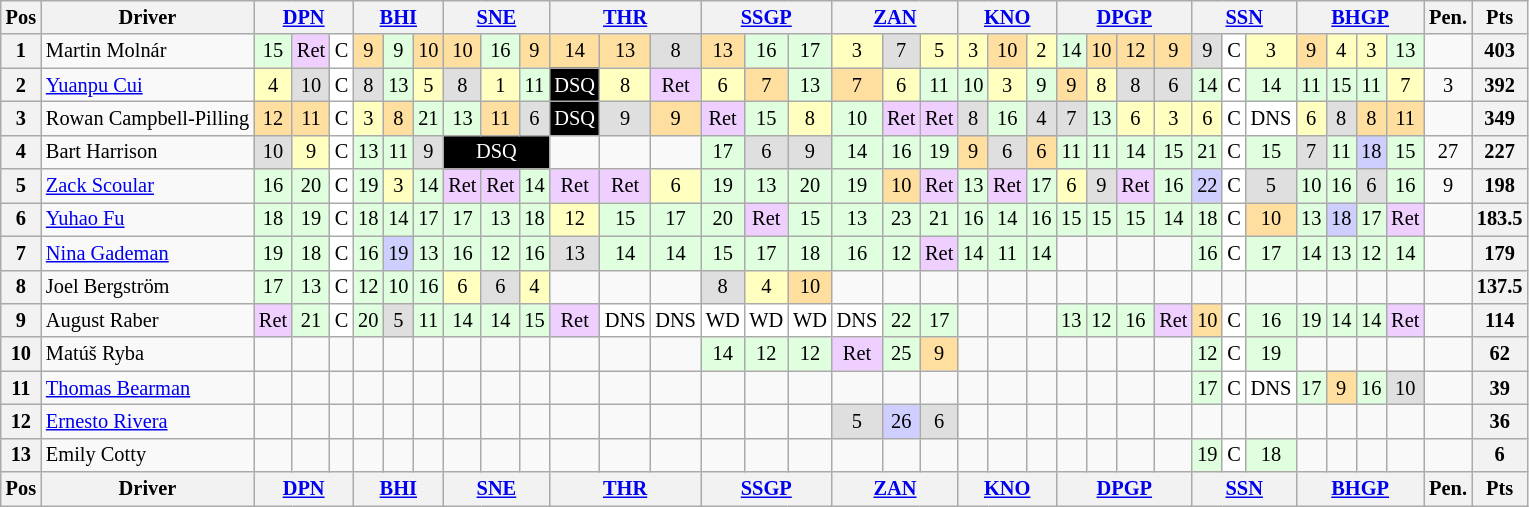<table class="wikitable" style="font-size:85%; text-align:center">
<tr>
<th>Pos</th>
<th>Driver</th>
<th colspan=3><a href='#'>DPN</a><br></th>
<th colspan=3><a href='#'>BHI</a><br></th>
<th colspan=3><a href='#'>SNE</a><br></th>
<th colspan=3><a href='#'>THR</a><br></th>
<th colspan=3><a href='#'>SSGP</a><br></th>
<th colspan=3><a href='#'>ZAN</a><br></th>
<th colspan=3><a href='#'>KNO</a><br></th>
<th colspan=4><a href='#'>DPGP</a><br></th>
<th colspan=3><a href='#'>SSN</a><br></th>
<th colspan=4><a href='#'>BHGP</a><br></th>
<th>Pen.</th>
<th>Pts</th>
</tr>
<tr>
<th>1</th>
<td style="text-align:left"> Martin Molnár</td>
<td style="background:#dfffdf">15</td>
<td style="background:#efcfff">Ret</td>
<td style="background:#ffffff">C</td>
<td style="background:#ffdf9f">9</td>
<td style="background:#dfffdf">9</td>
<td style="background:#ffdf9f">10</td>
<td style="background:#ffdf9f">10</td>
<td style="background:#dfffdf">16</td>
<td style="background:#ffdf9f">9</td>
<td style="background:#ffdf9f">14</td>
<td style="background:#ffdf9f">13</td>
<td style="background:#dfdfdf">8</td>
<td style="background:#ffdf9f">13</td>
<td style="background:#dfffdf">16</td>
<td style="background:#dfffdf">17</td>
<td style="background:#ffffbf">3</td>
<td style="background:#dfdfdf">7</td>
<td style="background:#ffffbf">5</td>
<td style="background:#ffffbf">3</td>
<td style="background:#ffdf9f">10</td>
<td style="background:#ffffbf">2</td>
<td style="background:#dfffdf">14</td>
<td style="background:#ffdf9f">10</td>
<td style="background:#ffdf9f">12</td>
<td style="background:#ffdf9f">9</td>
<td style="background:#dfdfdf">9</td>
<td style="background:#ffffff">C</td>
<td style="background:#ffffbf">3</td>
<td style="background:#ffdf9f">9</td>
<td style="background:#ffffbf">4</td>
<td style="background:#ffffbf">3</td>
<td style="background:#dfffdf">13</td>
<td></td>
<th>403</th>
</tr>
<tr>
<th>2</th>
<td style="text-align:left"> <a href='#'>Yuanpu Cui</a></td>
<td style="background:#ffffbf">4</td>
<td style="background:#dfdfdf">10</td>
<td style="background:#ffffff">C</td>
<td style="background:#dfdfdf">8</td>
<td style="background:#dfffdf">13</td>
<td style="background:#ffffbf">5</td>
<td style="background:#dfdfdf">8</td>
<td style="background:#ffffbf">1</td>
<td style="background:#dfffdf">11</td>
<td style="background:#000000; color:#ffffff">DSQ</td>
<td style="background:#ffffbf">8</td>
<td style="background:#efcfff">Ret</td>
<td style="background:#ffffbf">6</td>
<td style="background:#ffdf9f">7</td>
<td style="background:#dfffdf">13</td>
<td style="background:#ffdf9f">7</td>
<td style="background:#ffffbf">6</td>
<td style="background:#dfffdf">11</td>
<td style="background:#dfffdf">10</td>
<td style="background:#ffffbf">3</td>
<td style="background:#dfffdf">9</td>
<td style="background:#ffdf9f">9</td>
<td style="background:#ffffbf">8</td>
<td style="background:#dfdfdf">8</td>
<td style="background:#dfdfdf">6</td>
<td style="background:#dfffdf">14</td>
<td style="background:#ffffff">C</td>
<td style="background:#dfffdf">14</td>
<td style="background:#dfffdf">11</td>
<td style="background:#dfffdf">15</td>
<td style="background:#dfffdf">11</td>
<td style="background:#ffffbf">7</td>
<td>3</td>
<th>392</th>
</tr>
<tr>
<th>3</th>
<td style="text-align:left" nowrap=""> Rowan Campbell-Pilling</td>
<td style="background:#ffdf9f">12</td>
<td style="background:#ffdf9f">11</td>
<td style="background:#ffffff">C</td>
<td style="background:#ffffbf">3</td>
<td style="background:#ffdf9f">8</td>
<td style="background:#dfffdf">21</td>
<td style="background:#dfffdf">13</td>
<td style="background:#ffdf9f">11</td>
<td style="background:#dfdfdf">6</td>
<td style="background:#000000; color:#ffffff">DSQ</td>
<td style="background:#dfdfdf">9</td>
<td style="background:#ffdf9f">9</td>
<td style="background:#efcfff">Ret</td>
<td style="background:#dfffdf">15</td>
<td style="background:#ffffbf">8</td>
<td style="background:#dfffdf">10</td>
<td style="background:#efcfff">Ret</td>
<td style="background:#efcfff">Ret</td>
<td style="background:#dfdfdf">8</td>
<td style="background:#dfffdf">16</td>
<td style="background:#dfdfdf">4</td>
<td style="background:#dfdfdf">7</td>
<td style="background:#dfffdf">13</td>
<td style="background:#ffffbf">6</td>
<td style="background:#ffffbf">3</td>
<td style="background:#ffffbf">6</td>
<td style="background:#ffffff">C</td>
<td style="background:#ffffff">DNS</td>
<td style="background:#ffffbf">6</td>
<td style="background:#dfdfdf">8</td>
<td style="background:#ffdf9f">8</td>
<td style="background:#ffdf9f">11</td>
<td></td>
<th>349</th>
</tr>
<tr>
<th>4</th>
<td style="text-align:left"> Bart Harrison</td>
<td style="background:#dfdfdf">10</td>
<td style="background:#ffffbf">9</td>
<td style="background:#ffffff">C</td>
<td style="background:#dfffdf">13</td>
<td style="background:#dfffdf">11</td>
<td style="background:#dfdfdf">9</td>
<td colspan=3 style="background:#000000; color:#ffffff">DSQ</td>
<td></td>
<td></td>
<td></td>
<td style="background:#dfffdf">17</td>
<td style="background:#dfdfdf">6</td>
<td style="background:#dfdfdf">9</td>
<td style="background:#dfffdf">14</td>
<td style="background:#dfffdf">16</td>
<td style="background:#dfffdf">19</td>
<td style="background:#ffdf9f">9</td>
<td style="background:#dfdfdf">6</td>
<td style="background:#ffdf9f">6</td>
<td style="background:#dfffdf">11</td>
<td style="background:#dfffdf">11</td>
<td style="background:#dfffdf">14</td>
<td style="background:#dfffdf">15</td>
<td style="background:#dfffdf">21</td>
<td style="background:#ffffff">C</td>
<td style="background:#dfffdf">15</td>
<td style="background:#dfdfdf">7</td>
<td style="background:#dfffdf">11</td>
<td style="background:#cfcfff">18</td>
<td style="background:#dfffdf">15</td>
<td>27</td>
<th>227</th>
</tr>
<tr>
<th>5</th>
<td style="text-align:left"> <a href='#'>Zack Scoular</a></td>
<td style="background:#dfffdf">16</td>
<td style="background:#dfffdf">20</td>
<td style="background:#ffffff">C</td>
<td style="background:#dfffdf">19</td>
<td style="background:#ffffbf">3</td>
<td style="background:#dfffdf">14</td>
<td style="background:#efcfff">Ret</td>
<td style="background:#efcfff">Ret</td>
<td style="background:#dfffdf">14</td>
<td style="background:#efcfff">Ret</td>
<td style="background:#efcfff">Ret</td>
<td style="background:#ffffbf">6</td>
<td style="background:#dfffdf">19</td>
<td style="background:#dfffdf">13</td>
<td style="background:#dfffdf">20</td>
<td style="background:#dfffdf">19</td>
<td style="background:#ffdf9f">10</td>
<td style="background:#efcfff">Ret</td>
<td style="background:#dfffdf">13</td>
<td style="background:#efcfff">Ret</td>
<td style="background:#dfffdf">17</td>
<td style="background:#ffffbf">6</td>
<td style="background:#dfdfdf">9</td>
<td style="background:#efcfff">Ret</td>
<td style="background:#dfffdf">16</td>
<td style="background:#cfcfff">22</td>
<td style="background:#ffffff">C</td>
<td style="background:#dfdfdf">5</td>
<td style="background:#dfffdf">10</td>
<td style="background:#dfffdf">16</td>
<td style="background:#dfdfdf">6</td>
<td style="background:#dfffdf">16</td>
<td>9</td>
<th>198</th>
</tr>
<tr>
<th>6</th>
<td style="text-align:left"> <a href='#'>Yuhao Fu</a></td>
<td style="background:#dfffdf">18</td>
<td style="background:#dfffdf">19</td>
<td style="background:#ffffff">C</td>
<td style="background:#dfffdf">18</td>
<td style="background:#dfffdf">14</td>
<td style="background:#dfffdf">17</td>
<td style="background:#dfffdf">17</td>
<td style="background:#dfffdf">13</td>
<td style="background:#dfffdf">18</td>
<td style="background:#ffffbf">12</td>
<td style="background:#dfffdf">15</td>
<td style="background:#dfffdf">17</td>
<td style="background:#dfffdf">20</td>
<td style="background:#efcfff">Ret</td>
<td style="background:#dfffdf">15</td>
<td style="background:#dfffdf">13</td>
<td style="background:#dfffdf">23</td>
<td style="background:#dfffdf">21</td>
<td style="background:#dfffdf">16</td>
<td style="background:#dfffdf">14</td>
<td style="background:#dfffdf">16</td>
<td style="background:#dfffdf">15</td>
<td style="background:#dfffdf">15</td>
<td style="background:#dfffdf">15</td>
<td style="background:#dfffdf">14</td>
<td style="background:#dfffdf">18</td>
<td style="background:#ffffff">C</td>
<td style="background:#ffdf9f">10</td>
<td style="background:#dfffdf">13</td>
<td style="background:#cfcfff">18</td>
<td style="background:#dfffdf">17</td>
<td style="background:#efcfff">Ret</td>
<td></td>
<th>183.5</th>
</tr>
<tr>
<th>7</th>
<td style="text-align:left"> <a href='#'>Nina Gademan</a></td>
<td style="background:#dfffdf">19</td>
<td style="background:#dfffdf">18</td>
<td style="background:#ffffff">C</td>
<td style="background:#dfffdf">16</td>
<td style="background:#cfcfff">19</td>
<td style="background:#dfffdf">13</td>
<td style="background:#dfffdf">16</td>
<td style="background:#dfffdf">12</td>
<td style="background:#dfffdf">16</td>
<td style="background:#dfdfdf">13</td>
<td style="background:#dfffdf">14</td>
<td style="background:#dfffdf">14</td>
<td style="background:#dfffdf">15</td>
<td style="background:#dfffdf">17</td>
<td style="background:#dfffdf">18</td>
<td style="background:#dfffdf">16</td>
<td style="background:#dfffdf">12</td>
<td style="background:#efcfff">Ret</td>
<td style="background:#dfffdf">14</td>
<td style="background:#dfffdf">11</td>
<td style="background:#dfffdf">14</td>
<td></td>
<td></td>
<td></td>
<td></td>
<td style="background:#dfffdf">16</td>
<td style="background:#ffffff">C</td>
<td style="background:#dfffdf">17</td>
<td style="background:#dfffdf">14</td>
<td style="background:#dfffdf">13</td>
<td style="background:#dfffdf">12</td>
<td style="background:#dfffdf">14</td>
<td></td>
<th>179</th>
</tr>
<tr>
<th>8</th>
<td style="text-align:left"> Joel Bergström</td>
<td style="background:#dfffdf">17</td>
<td style="background:#dfffdf">13</td>
<td style="background:#ffffff">C</td>
<td style="background:#dfffdf">12</td>
<td style="background:#dfffdf">10</td>
<td style="background:#dfffdf">16</td>
<td style="background:#ffffbf">6</td>
<td style="background:#dfdfdf">6</td>
<td style="background:#ffffbf">4</td>
<td></td>
<td></td>
<td></td>
<td style="background:#dfdfdf">8</td>
<td style="background:#ffffbf">4</td>
<td style="background:#ffdf9f">10</td>
<td></td>
<td></td>
<td></td>
<td></td>
<td></td>
<td></td>
<td></td>
<td></td>
<td></td>
<td></td>
<td></td>
<td></td>
<td></td>
<td></td>
<td></td>
<td></td>
<td></td>
<td></td>
<th>137.5</th>
</tr>
<tr>
<th>9</th>
<td style="text-align:left"> August Raber</td>
<td style="background:#efcfff">Ret</td>
<td style="background:#dfffdf">21</td>
<td style="background:#ffffff">C</td>
<td style="background:#dfffdf">20</td>
<td style="background:#dfdfdf">5</td>
<td style="background:#dfffdf">11</td>
<td style="background:#dfffdf">14</td>
<td style="background:#dfffdf">14</td>
<td style="background:#dfffdf">15</td>
<td style="background:#efcfff">Ret</td>
<td style="background:#ffffff">DNS</td>
<td style="background:#ffffff">DNS</td>
<td style="background:#ffffff">WD</td>
<td style="background:#ffffff">WD</td>
<td style="background:#ffffff">WD</td>
<td style="background:#ffffff">DNS</td>
<td style="background:#dfffdf">22</td>
<td style="background:#dfffdf">17</td>
<td></td>
<td></td>
<td></td>
<td style="background:#dfffdf">13</td>
<td style="background:#dfffdf">12</td>
<td style="background:#dfffdf">16</td>
<td style="background:#efcfff">Ret</td>
<td style="background:#ffdf9f">10</td>
<td style="background:#ffffff">C</td>
<td style="background:#dfffdf">16</td>
<td style="background:#dfffdf">19</td>
<td style="background:#dfffdf">14</td>
<td style="background:#dfffdf">14</td>
<td style="background:#efcfff">Ret</td>
<td></td>
<th>114</th>
</tr>
<tr>
<th>10</th>
<td style="text-align:left"> Matúš Ryba</td>
<td></td>
<td></td>
<td></td>
<td></td>
<td></td>
<td></td>
<td></td>
<td></td>
<td></td>
<td></td>
<td></td>
<td></td>
<td style="background:#dfffdf">14</td>
<td style="background:#dfffdf">12</td>
<td style="background:#dfffdf">12</td>
<td style="background:#efcfff">Ret</td>
<td style="background:#dfffdf">25</td>
<td style="background:#ffdf9f">9</td>
<td></td>
<td></td>
<td></td>
<td></td>
<td></td>
<td></td>
<td></td>
<td style="background:#dfffdf">12</td>
<td style="background:#ffffff">C</td>
<td style="background:#dfffdf">19</td>
<td></td>
<td></td>
<td></td>
<td></td>
<td></td>
<th>62</th>
</tr>
<tr>
<th>11</th>
<td style="text-align:left"> <a href='#'>Thomas Bearman</a></td>
<td></td>
<td></td>
<td></td>
<td></td>
<td></td>
<td></td>
<td></td>
<td></td>
<td></td>
<td></td>
<td></td>
<td></td>
<td></td>
<td></td>
<td></td>
<td></td>
<td></td>
<td></td>
<td></td>
<td></td>
<td></td>
<td></td>
<td></td>
<td></td>
<td></td>
<td style="background:#dfffdf">17</td>
<td style="background:#ffffff">C</td>
<td style="background:#ffffff">DNS</td>
<td style="background:#dfffdf">17</td>
<td style="background:#ffdf9f">9</td>
<td style="background:#dfffdf">16</td>
<td style="background:#dfdfdf">10</td>
<td></td>
<th>39</th>
</tr>
<tr>
<th>12</th>
<td style="text-align:left"> <a href='#'>Ernesto Rivera</a></td>
<td></td>
<td></td>
<td></td>
<td></td>
<td></td>
<td></td>
<td></td>
<td></td>
<td></td>
<td></td>
<td></td>
<td></td>
<td></td>
<td></td>
<td></td>
<td style="background:#dfdfdf">5</td>
<td style="background:#cfcfff">26</td>
<td style="background:#dfdfdf">6</td>
<td></td>
<td></td>
<td></td>
<td></td>
<td></td>
<td></td>
<td></td>
<td></td>
<td></td>
<td></td>
<td></td>
<td></td>
<td></td>
<td></td>
<td></td>
<th>36</th>
</tr>
<tr>
<th>13</th>
<td style="text-align:left"> Emily Cotty</td>
<td></td>
<td></td>
<td></td>
<td></td>
<td></td>
<td></td>
<td></td>
<td></td>
<td></td>
<td></td>
<td></td>
<td></td>
<td></td>
<td></td>
<td></td>
<td></td>
<td></td>
<td></td>
<td></td>
<td></td>
<td></td>
<td></td>
<td></td>
<td></td>
<td></td>
<td style="background:#dfffdf">19</td>
<td style="background:#ffffff">C</td>
<td style="background:#dfffdf">18</td>
<td></td>
<td></td>
<td></td>
<td></td>
<td></td>
<th>6</th>
</tr>
<tr>
<th>Pos</th>
<th>Driver</th>
<th colspan=3><a href='#'>DPN</a><br></th>
<th colspan=3><a href='#'>BHI</a><br></th>
<th colspan=3><a href='#'>SNE</a><br></th>
<th colspan=3><a href='#'>THR</a><br></th>
<th colspan=3><a href='#'>SSGP</a><br></th>
<th colspan=3><a href='#'>ZAN</a><br></th>
<th colspan=3><a href='#'>KNO</a><br></th>
<th colspan=4><a href='#'>DPGP</a><br></th>
<th colspan=3><a href='#'>SSN</a><br></th>
<th colspan=4><a href='#'>BHGP</a><br></th>
<th>Pen.</th>
<th>Pts</th>
</tr>
</table>
